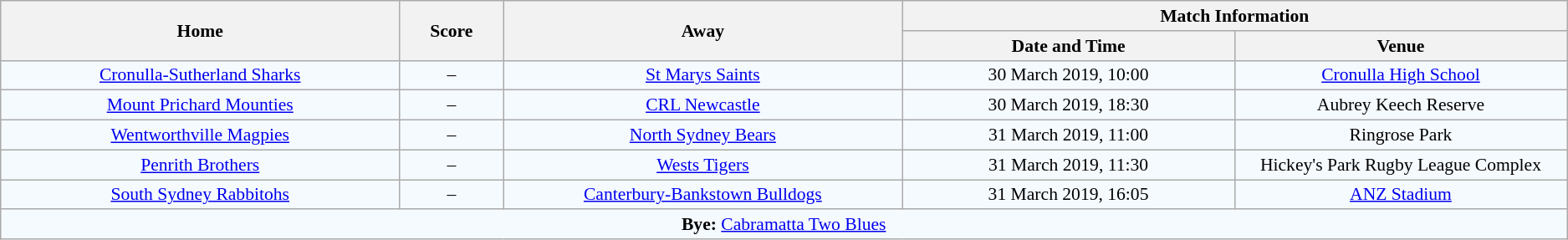<table class="wikitable" style="border-collapse:collapse; font-size:90%; text-align:center;">
<tr>
<th rowspan="2" width="12%">Home</th>
<th rowspan="2" width="3%">Score</th>
<th rowspan="2" width="12%">Away</th>
<th colspan="2">Match Information</th>
</tr>
<tr bgcolor="#EFEFEF">
<th width="10%">Date and Time</th>
<th width="10%">Venue</th>
</tr>
<tr bgcolor="#F5FAFF">
<td align="centre"> <a href='#'>Cronulla-Sutherland Sharks</a></td>
<td>–</td>
<td align="centre"> <a href='#'>St Marys Saints</a></td>
<td>30 March 2019, 10:00</td>
<td><a href='#'>Cronulla High School</a></td>
</tr>
<tr bgcolor="#F5FAFF">
<td align="centre"> <a href='#'>Mount Prichard Mounties</a></td>
<td>–</td>
<td align="centre"> <a href='#'>CRL Newcastle</a></td>
<td>30 March 2019, 18:30</td>
<td>Aubrey Keech Reserve</td>
</tr>
<tr bgcolor="#F5FAFF">
<td align="centre"> <a href='#'>Wentworthville Magpies</a></td>
<td>–</td>
<td align="centre"> <a href='#'>North Sydney Bears</a></td>
<td>31 March 2019, 11:00</td>
<td>Ringrose Park</td>
</tr>
<tr bgcolor="#F5FAFF">
<td align="centre"> <a href='#'>Penrith Brothers</a></td>
<td>–</td>
<td align="centre"> <a href='#'>Wests Tigers</a></td>
<td>31 March 2019, 11:30</td>
<td>Hickey's Park Rugby League Complex</td>
</tr>
<tr bgcolor="#F5FAFF">
<td align="centre"> <a href='#'>South Sydney Rabbitohs</a></td>
<td>–</td>
<td align="centre"> <a href='#'>Canterbury-Bankstown Bulldogs</a></td>
<td>31 March 2019, 16:05</td>
<td><a href='#'>ANZ Stadium</a></td>
</tr>
<tr bgcolor="#F5FAFF">
<td colspan="5" style="text-align:centre;"><strong>Bye:</strong>  <a href='#'>Cabramatta Two Blues</a></td>
</tr>
</table>
